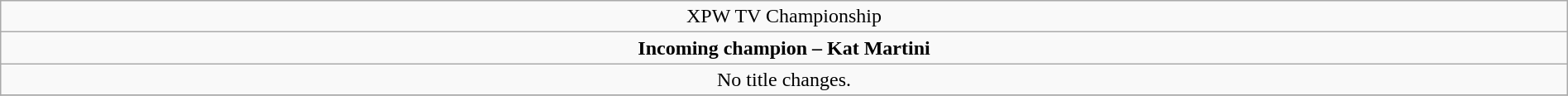<table class="wikitable" style="text-align:center; width:100%;">
<tr>
<td colspan="4" style="text-align: center;">XPW TV Championship</td>
</tr>
<tr>
<td colspan="4" style="text-align: center;"><strong>Incoming champion – Kat Martini</strong></td>
</tr>
<tr>
<td>No title changes.</td>
</tr>
<tr>
</tr>
</table>
